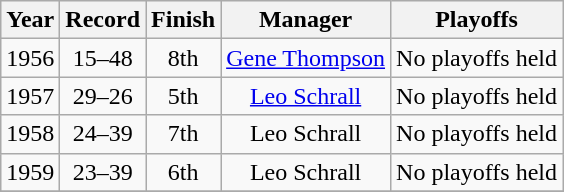<table class="wikitable">
<tr style="background: #F2F2F2;">
<th>Year</th>
<th>Record</th>
<th>Finish</th>
<th>Manager</th>
<th>Playoffs</th>
</tr>
<tr align=center>
<td>1956</td>
<td>15–48</td>
<td>8th</td>
<td><a href='#'>Gene Thompson</a></td>
<td>No playoffs held</td>
</tr>
<tr align=center>
<td>1957</td>
<td>29–26</td>
<td>5th</td>
<td><a href='#'>Leo Schrall</a></td>
<td>No playoffs held</td>
</tr>
<tr align=center>
<td>1958</td>
<td>24–39</td>
<td>7th</td>
<td>Leo Schrall</td>
<td>No playoffs held</td>
</tr>
<tr align=center>
<td>1959</td>
<td>23–39</td>
<td>6th</td>
<td>Leo Schrall</td>
<td>No playoffs held</td>
</tr>
<tr align=center>
</tr>
</table>
